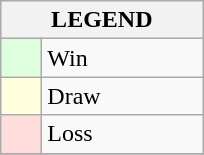<table class="wikitable" border="1">
<tr>
<th colspan="2">LEGEND</th>
</tr>
<tr>
<td style="background:#ddffdd;" width=20> </td>
<td width=100>Win</td>
</tr>
<tr>
<td style="background:#ffffdd"  width=20> </td>
<td width=100>Draw</td>
</tr>
<tr>
<td style="background:#ffdddd;" width=20> </td>
<td width=100>Loss</td>
</tr>
<tr>
</tr>
</table>
